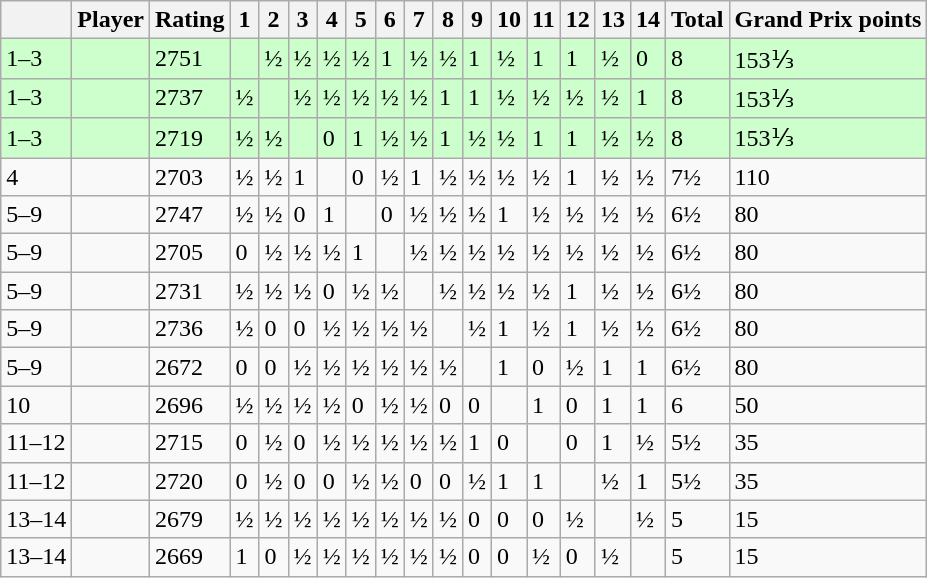<table class="wikitable">
<tr>
<th></th>
<th>Player</th>
<th>Rating</th>
<th>1</th>
<th>2</th>
<th>3</th>
<th>4</th>
<th>5</th>
<th>6</th>
<th>7</th>
<th>8</th>
<th>9</th>
<th>10</th>
<th>11</th>
<th>12</th>
<th>13</th>
<th>14</th>
<th>Total</th>
<th>Grand Prix points</th>
</tr>
<tr style="background:#ccffcc;">
<td>1–3</td>
<td><strong> </strong></td>
<td>2751</td>
<td></td>
<td>½</td>
<td>½</td>
<td>½</td>
<td>½</td>
<td>1</td>
<td>½</td>
<td>½</td>
<td>1</td>
<td>½</td>
<td>1</td>
<td>1</td>
<td>½</td>
<td>0</td>
<td>8</td>
<td>153⅓</td>
</tr>
<tr style="background:#ccffcc;">
<td>1–3</td>
<td><strong></strong></td>
<td>2737</td>
<td>½</td>
<td></td>
<td>½</td>
<td>½</td>
<td>½</td>
<td>½</td>
<td>½</td>
<td>1</td>
<td>1</td>
<td>½</td>
<td>½</td>
<td>½</td>
<td>½</td>
<td>1</td>
<td>8</td>
<td>153⅓</td>
</tr>
<tr style="background:#ccffcc;">
<td>1–3</td>
<td><strong></strong></td>
<td>2719</td>
<td>½</td>
<td>½</td>
<td></td>
<td>0</td>
<td>1</td>
<td>½</td>
<td>½</td>
<td>1</td>
<td>½</td>
<td>½</td>
<td>1</td>
<td>1</td>
<td>½</td>
<td>½</td>
<td>8</td>
<td>153⅓</td>
</tr>
<tr>
<td>4</td>
<td></td>
<td>2703</td>
<td>½</td>
<td>½</td>
<td>1</td>
<td></td>
<td>0</td>
<td>½</td>
<td>1</td>
<td>½</td>
<td>½</td>
<td>½</td>
<td>½</td>
<td>1</td>
<td>½</td>
<td>½</td>
<td>7½</td>
<td>110</td>
</tr>
<tr>
<td>5–9</td>
<td></td>
<td>2747</td>
<td>½</td>
<td>½</td>
<td>0</td>
<td>1</td>
<td></td>
<td>0</td>
<td>½</td>
<td>½</td>
<td>½</td>
<td>1</td>
<td>½</td>
<td>½</td>
<td>½</td>
<td>½</td>
<td>6½</td>
<td>80</td>
</tr>
<tr>
<td>5–9</td>
<td></td>
<td>2705</td>
<td>0</td>
<td>½</td>
<td>½</td>
<td>½</td>
<td>1</td>
<td></td>
<td>½</td>
<td>½</td>
<td>½</td>
<td>½</td>
<td>½</td>
<td>½</td>
<td>½</td>
<td>½</td>
<td>6½</td>
<td>80</td>
</tr>
<tr>
<td>5–9</td>
<td></td>
<td>2731</td>
<td>½</td>
<td>½</td>
<td>½</td>
<td>0</td>
<td>½</td>
<td>½</td>
<td></td>
<td>½</td>
<td>½</td>
<td>½</td>
<td>½</td>
<td>1</td>
<td>½</td>
<td>½</td>
<td>6½</td>
<td>80</td>
</tr>
<tr>
<td>5–9</td>
<td></td>
<td>2736</td>
<td>½</td>
<td>0</td>
<td>0</td>
<td>½</td>
<td>½</td>
<td>½</td>
<td>½</td>
<td></td>
<td>½</td>
<td>1</td>
<td>½</td>
<td>1</td>
<td>½</td>
<td>½</td>
<td>6½</td>
<td>80</td>
</tr>
<tr>
<td>5–9</td>
<td></td>
<td>2672</td>
<td>0</td>
<td>0</td>
<td>½</td>
<td>½</td>
<td>½</td>
<td>½</td>
<td>½</td>
<td>½</td>
<td></td>
<td>1</td>
<td>0</td>
<td>½</td>
<td>1</td>
<td>1</td>
<td>6½</td>
<td>80</td>
</tr>
<tr>
<td>10</td>
<td></td>
<td>2696</td>
<td>½</td>
<td>½</td>
<td>½</td>
<td>½</td>
<td>0</td>
<td>½</td>
<td>½</td>
<td>0</td>
<td>0</td>
<td></td>
<td>1</td>
<td>0</td>
<td>1</td>
<td>1</td>
<td>6</td>
<td>50</td>
</tr>
<tr>
<td>11–12</td>
<td></td>
<td>2715</td>
<td>0</td>
<td>½</td>
<td>0</td>
<td>½</td>
<td>½</td>
<td>½</td>
<td>½</td>
<td>½</td>
<td>1</td>
<td>0</td>
<td></td>
<td>0</td>
<td>1</td>
<td>½</td>
<td>5½</td>
<td>35</td>
</tr>
<tr>
<td>11–12</td>
<td></td>
<td>2720</td>
<td>0</td>
<td>½</td>
<td>0</td>
<td>0</td>
<td>½</td>
<td>½</td>
<td>0</td>
<td>0</td>
<td>½</td>
<td>1</td>
<td>1</td>
<td></td>
<td>½</td>
<td>1</td>
<td>5½</td>
<td>35</td>
</tr>
<tr>
<td>13–14</td>
<td></td>
<td>2679</td>
<td>½</td>
<td>½</td>
<td>½</td>
<td>½</td>
<td>½</td>
<td>½</td>
<td>½</td>
<td>½</td>
<td>0</td>
<td>0</td>
<td>0</td>
<td>½</td>
<td></td>
<td>½</td>
<td>5</td>
<td>15</td>
</tr>
<tr>
<td>13–14</td>
<td></td>
<td>2669</td>
<td>1</td>
<td>0</td>
<td>½</td>
<td>½</td>
<td>½</td>
<td>½</td>
<td>½</td>
<td>½</td>
<td>0</td>
<td>0</td>
<td>½</td>
<td>0</td>
<td>½</td>
<td></td>
<td>5</td>
<td>15</td>
</tr>
</table>
